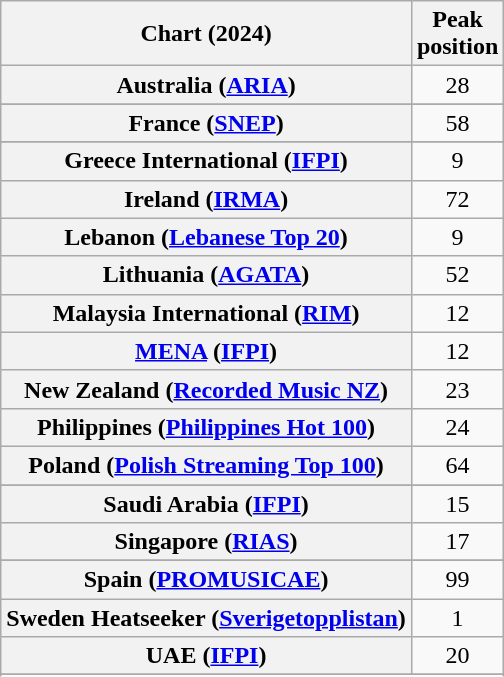<table class="wikitable sortable plainrowheaders" style="text-align:center">
<tr>
<th scope="col">Chart (2024)</th>
<th scope="col">Peak<br>position</th>
</tr>
<tr>
<th scope="row">Australia (<a href='#'>ARIA</a>)</th>
<td>28</td>
</tr>
<tr>
</tr>
<tr>
</tr>
<tr>
</tr>
<tr>
<th scope="row">France (<a href='#'>SNEP</a>)</th>
<td>58</td>
</tr>
<tr>
</tr>
<tr>
<th scope="row">Greece International (<a href='#'>IFPI</a>)</th>
<td>9</td>
</tr>
<tr>
<th scope="row">Ireland (<a href='#'>IRMA</a>)</th>
<td>72</td>
</tr>
<tr>
<th scope="row">Lebanon (<a href='#'>Lebanese Top 20</a>)</th>
<td>9</td>
</tr>
<tr>
<th scope="row">Lithuania (<a href='#'>AGATA</a>)</th>
<td>52</td>
</tr>
<tr>
<th scope="row">Malaysia International (<a href='#'>RIM</a>)</th>
<td>12</td>
</tr>
<tr>
<th scope="row"><a href='#'>MENA</a> (<a href='#'>IFPI</a>)</th>
<td>12</td>
</tr>
<tr>
<th scope="row">New Zealand (<a href='#'>Recorded Music NZ</a>)</th>
<td>23</td>
</tr>
<tr>
<th scope="row">Philippines (<a href='#'>Philippines Hot 100</a>)</th>
<td>24</td>
</tr>
<tr>
<th scope="row">Poland (<a href='#'>Polish Streaming Top 100</a>)</th>
<td>64</td>
</tr>
<tr>
</tr>
<tr>
<th scope="row">Saudi Arabia (<a href='#'>IFPI</a>)</th>
<td>15</td>
</tr>
<tr>
<th scope="row">Singapore (<a href='#'>RIAS</a>)</th>
<td>17</td>
</tr>
<tr>
</tr>
<tr>
<th scope="row">Spain (<a href='#'>PROMUSICAE</a>)</th>
<td>99</td>
</tr>
<tr>
<th scope="row">Sweden Heatseeker (<a href='#'>Sverigetopplistan</a>)</th>
<td>1</td>
</tr>
<tr>
<th scope="row">UAE (<a href='#'>IFPI</a>)</th>
<td>20</td>
</tr>
<tr>
</tr>
<tr>
</tr>
<tr>
</tr>
<tr>
</tr>
</table>
